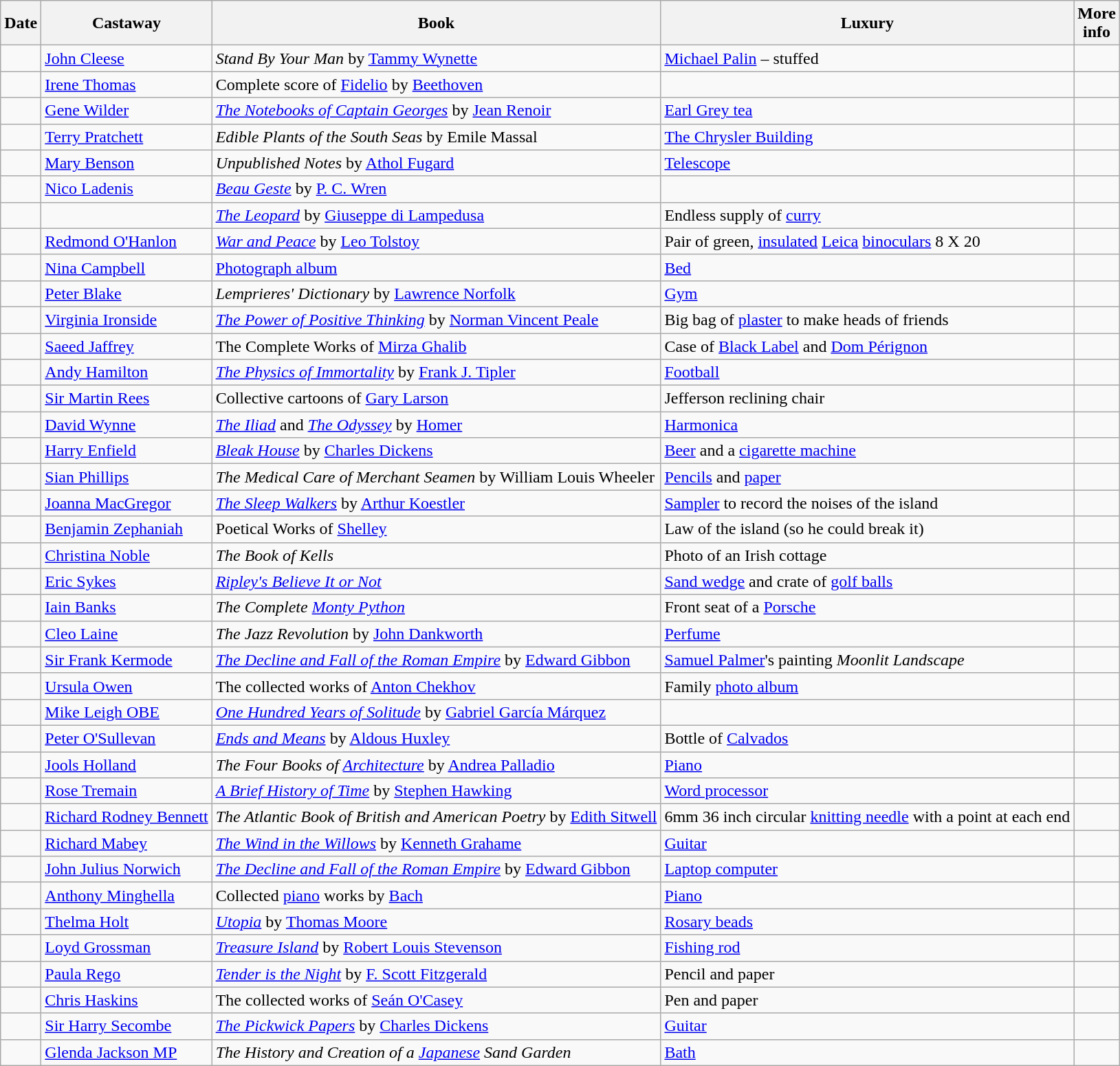<table class="wikitable sortable">
<tr>
<th>Date</th>
<th>Castaway</th>
<th>Book</th>
<th>Luxury</th>
<th class="unsortable">More<br>info</th>
</tr>
<tr>
<td></td>
<td><a href='#'>John Cleese</a></td>
<td><em>Stand By Your Man</em> by <a href='#'>Tammy Wynette</a></td>
<td><a href='#'>Michael Palin</a> – stuffed</td>
<td></td>
</tr>
<tr>
<td></td>
<td><a href='#'>Irene Thomas</a></td>
<td>Complete score of <a href='#'>Fidelio</a> by <a href='#'>Beethoven</a></td>
<td></td>
<td></td>
</tr>
<tr>
<td></td>
<td><a href='#'>Gene Wilder</a></td>
<td><em><a href='#'>The Notebooks of Captain Georges</a></em> by <a href='#'>Jean Renoir</a></td>
<td><a href='#'>Earl Grey tea</a></td>
<td></td>
</tr>
<tr>
<td></td>
<td><a href='#'>Terry Pratchett</a></td>
<td><em>Edible Plants of the South Seas</em> by Emile Massal</td>
<td><a href='#'>The Chrysler Building</a></td>
<td></td>
</tr>
<tr>
<td></td>
<td><a href='#'>Mary Benson</a></td>
<td><em>Unpublished Notes</em> by <a href='#'>Athol Fugard</a></td>
<td><a href='#'>Telescope</a></td>
<td></td>
</tr>
<tr>
<td></td>
<td><a href='#'>Nico Ladenis</a></td>
<td><em><a href='#'>Beau Geste</a></em> by <a href='#'>P. C. Wren</a></td>
<td></td>
<td></td>
</tr>
<tr>
<td></td>
<td></td>
<td><em><a href='#'>The Leopard</a></em> by <a href='#'>Giuseppe di Lampedusa</a></td>
<td>Endless supply of <a href='#'>curry</a></td>
<td></td>
</tr>
<tr>
<td></td>
<td><a href='#'>Redmond O'Hanlon</a></td>
<td><em><a href='#'>War and Peace</a></em> by <a href='#'>Leo Tolstoy</a></td>
<td>Pair of green, <a href='#'>insulated</a> <a href='#'>Leica</a> <a href='#'>binoculars</a> 8 X 20</td>
<td></td>
</tr>
<tr>
<td></td>
<td><a href='#'>Nina Campbell</a></td>
<td><a href='#'>Photograph album</a></td>
<td><a href='#'>Bed</a></td>
<td></td>
</tr>
<tr>
<td></td>
<td><a href='#'>Peter Blake</a></td>
<td><em>Lemprieres' Dictionary</em> by <a href='#'>Lawrence Norfolk</a></td>
<td><a href='#'>Gym</a></td>
<td></td>
</tr>
<tr>
<td></td>
<td><a href='#'>Virginia Ironside</a></td>
<td><em><a href='#'>The Power of Positive Thinking</a></em> by <a href='#'>Norman Vincent Peale</a></td>
<td>Big bag of <a href='#'>plaster</a> to make heads of friends</td>
<td></td>
</tr>
<tr>
<td></td>
<td><a href='#'>Saeed Jaffrey</a></td>
<td>The Complete Works of <a href='#'>Mirza Ghalib</a></td>
<td>Case of <a href='#'>Black Label</a> and <a href='#'>Dom Pérignon</a></td>
<td></td>
</tr>
<tr>
<td></td>
<td><a href='#'>Andy Hamilton</a></td>
<td><em><a href='#'>The Physics of Immortality</a></em> by <a href='#'>Frank J. Tipler</a></td>
<td><a href='#'>Football</a></td>
<td></td>
</tr>
<tr>
<td></td>
<td><a href='#'>Sir Martin Rees</a></td>
<td>Collective cartoons of <a href='#'>Gary Larson</a></td>
<td>Jefferson reclining chair</td>
<td></td>
</tr>
<tr>
<td></td>
<td><a href='#'>David Wynne</a></td>
<td><em><a href='#'>The Iliad</a></em> and <em><a href='#'>The Odyssey</a></em> by <a href='#'>Homer</a></td>
<td><a href='#'>Harmonica</a></td>
<td></td>
</tr>
<tr>
<td></td>
<td><a href='#'>Harry Enfield</a></td>
<td><em><a href='#'>Bleak House</a></em> by <a href='#'>Charles Dickens</a></td>
<td><a href='#'>Beer</a> and a <a href='#'>cigarette machine</a></td>
<td></td>
</tr>
<tr>
<td></td>
<td><a href='#'>Sian Phillips</a></td>
<td><em>The Medical Care of Merchant Seamen</em> by William Louis Wheeler</td>
<td><a href='#'>Pencils</a> and <a href='#'>paper</a></td>
<td></td>
</tr>
<tr>
<td></td>
<td><a href='#'>Joanna MacGregor</a></td>
<td><em><a href='#'>The Sleep Walkers</a></em> by <a href='#'>Arthur Koestler</a></td>
<td><a href='#'>Sampler</a> to record the noises of the island</td>
<td></td>
</tr>
<tr>
<td></td>
<td><a href='#'>Benjamin Zephaniah</a></td>
<td>Poetical Works of <a href='#'>Shelley</a></td>
<td>Law of the island (so he could break it)</td>
<td></td>
</tr>
<tr>
<td></td>
<td><a href='#'>Christina Noble</a></td>
<td><em>The Book of Kells</em></td>
<td>Photo of an Irish cottage</td>
<td></td>
</tr>
<tr>
<td></td>
<td><a href='#'>Eric Sykes</a></td>
<td><em><a href='#'>Ripley's Believe It or Not</a></em></td>
<td><a href='#'>Sand wedge</a> and crate of <a href='#'>golf balls</a></td>
<td></td>
</tr>
<tr>
<td></td>
<td><a href='#'>Iain Banks</a></td>
<td><em>The Complete <a href='#'>Monty Python</a></em></td>
<td>Front seat of a <a href='#'>Porsche</a></td>
<td></td>
</tr>
<tr>
<td></td>
<td><a href='#'>Cleo Laine</a></td>
<td><em>The Jazz Revolution</em> by <a href='#'>John Dankworth</a></td>
<td><a href='#'>Perfume</a></td>
<td></td>
</tr>
<tr>
<td></td>
<td><a href='#'>Sir Frank Kermode</a></td>
<td><em><a href='#'>The Decline and Fall of the Roman Empire</a></em> by <a href='#'>Edward Gibbon</a></td>
<td><a href='#'>Samuel Palmer</a>'s painting <em>Moonlit Landscape</em></td>
<td></td>
</tr>
<tr>
<td></td>
<td><a href='#'>Ursula Owen</a></td>
<td>The collected works of <a href='#'>Anton Chekhov</a></td>
<td>Family <a href='#'>photo album</a></td>
<td></td>
</tr>
<tr>
<td></td>
<td><a href='#'>Mike Leigh OBE</a></td>
<td><em><a href='#'>One Hundred Years of Solitude</a></em> by <a href='#'>Gabriel García Márquez</a></td>
<td></td>
<td></td>
</tr>
<tr>
<td></td>
<td><a href='#'>Peter O'Sullevan</a></td>
<td><em><a href='#'>Ends and Means</a></em> by <a href='#'>Aldous Huxley</a></td>
<td>Bottle of <a href='#'>Calvados</a></td>
<td></td>
</tr>
<tr>
<td></td>
<td><a href='#'>Jools Holland</a></td>
<td><em>The Four Books of <a href='#'>Architecture</a></em> by <a href='#'>Andrea Palladio</a></td>
<td><a href='#'>Piano</a></td>
<td></td>
</tr>
<tr>
<td></td>
<td><a href='#'>Rose Tremain</a></td>
<td><em><a href='#'>A Brief History of Time</a></em> by <a href='#'>Stephen Hawking</a></td>
<td><a href='#'>Word processor</a></td>
<td></td>
</tr>
<tr>
<td></td>
<td><a href='#'>Richard Rodney Bennett</a></td>
<td><em>The Atlantic Book of British and American Poetry</em> by <a href='#'>Edith Sitwell</a></td>
<td>6mm 36 inch circular <a href='#'>knitting needle</a> with a point at each end</td>
<td></td>
</tr>
<tr>
<td></td>
<td><a href='#'>Richard Mabey</a></td>
<td><em><a href='#'>The Wind in the Willows</a></em> by <a href='#'>Kenneth Grahame</a></td>
<td><a href='#'>Guitar</a></td>
<td></td>
</tr>
<tr>
<td></td>
<td><a href='#'>John Julius Norwich</a></td>
<td><em><a href='#'>The Decline and Fall of the Roman Empire</a></em> by <a href='#'>Edward Gibbon</a></td>
<td><a href='#'>Laptop computer</a></td>
<td></td>
</tr>
<tr>
<td></td>
<td><a href='#'>Anthony Minghella</a></td>
<td>Collected <a href='#'>piano</a> works by <a href='#'>Bach</a></td>
<td><a href='#'>Piano</a></td>
<td></td>
</tr>
<tr>
<td></td>
<td><a href='#'>Thelma Holt</a></td>
<td><em><a href='#'>Utopia</a></em> by <a href='#'>Thomas Moore</a></td>
<td><a href='#'>Rosary beads</a></td>
<td></td>
</tr>
<tr>
<td></td>
<td><a href='#'>Loyd Grossman</a></td>
<td><em><a href='#'>Treasure Island</a></em> by <a href='#'>Robert Louis Stevenson</a></td>
<td><a href='#'>Fishing rod</a></td>
<td></td>
</tr>
<tr>
<td></td>
<td><a href='#'>Paula Rego</a></td>
<td><em><a href='#'>Tender is the Night</a></em> by <a href='#'>F. Scott Fitzgerald</a></td>
<td>Pencil and paper</td>
<td></td>
</tr>
<tr>
<td></td>
<td><a href='#'>Chris Haskins</a></td>
<td>The collected works of <a href='#'>Seán O'Casey</a></td>
<td>Pen and paper</td>
<td></td>
</tr>
<tr>
<td></td>
<td><a href='#'>Sir Harry Secombe</a></td>
<td><em><a href='#'>The Pickwick Papers</a></em> by <a href='#'>Charles Dickens</a></td>
<td><a href='#'>Guitar</a></td>
<td></td>
</tr>
<tr>
<td></td>
<td><a href='#'>Glenda Jackson MP</a></td>
<td><em>The History and Creation of a <a href='#'>Japanese</a> Sand Garden</em></td>
<td><a href='#'>Bath</a></td>
<td></td>
</tr>
</table>
